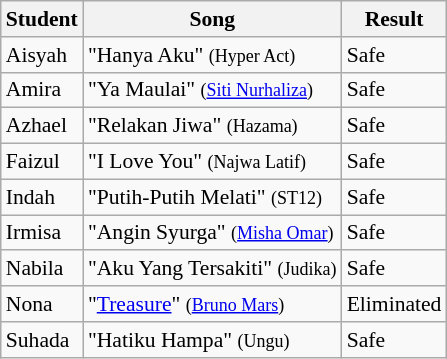<table class="wikitable" style="font-size:90%;">
<tr>
<th>Student</th>
<th>Song</th>
<th>Result</th>
</tr>
<tr>
<td>Aisyah</td>
<td>"Hanya Aku" <small>(Hyper Act)</small></td>
<td>Safe</td>
</tr>
<tr>
<td>Amira</td>
<td>"Ya Maulai" <small>(<a href='#'>Siti Nurhaliza</a>)</small></td>
<td>Safe</td>
</tr>
<tr>
<td>Azhael</td>
<td>"Relakan Jiwa" <small>(Hazama)</small></td>
<td>Safe</td>
</tr>
<tr>
<td>Faizul</td>
<td>"I Love You" <small>(Najwa Latif)</small></td>
<td>Safe</td>
</tr>
<tr>
<td>Indah</td>
<td>"Putih-Putih Melati" <small>(ST12)</small></td>
<td>Safe</td>
</tr>
<tr>
<td>Irmisa</td>
<td>"Angin Syurga" <small>(<a href='#'>Misha Omar</a>)</small></td>
<td>Safe</td>
</tr>
<tr>
<td>Nabila</td>
<td>"Aku Yang Tersakiti" <small>(Judika)</small></td>
<td>Safe</td>
</tr>
<tr>
<td>Nona</td>
<td>"<a href='#'>Treasure</a>" <small>(<a href='#'>Bruno Mars</a>)</small></td>
<td>Eliminated</td>
</tr>
<tr>
<td>Suhada</td>
<td>"Hatiku Hampa" <small>(Ungu)</small></td>
<td>Safe</td>
</tr>
</table>
